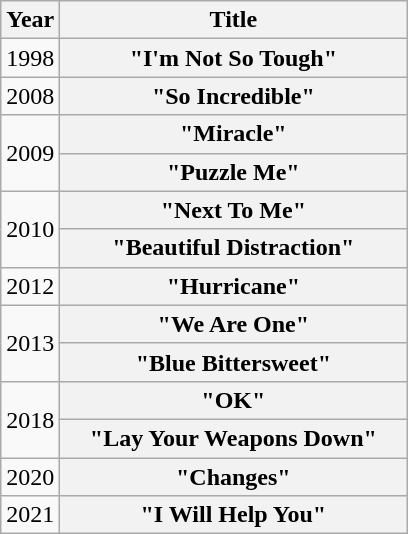<table class="wikitable plainrowheaders" style="text-align:center;" border="1">
<tr>
<th scope="col" style="width:1em;">Year</th>
<th scope="col" style="width:14em;">Title</th>
</tr>
<tr>
<td>1998</td>
<th scope="row">"I'm Not So Tough"</th>
</tr>
<tr>
<td>2008</td>
<th scope="row">"So Incredible"</th>
</tr>
<tr>
<td rowspan="2">2009</td>
<th scope="row">"Miracle"</th>
</tr>
<tr>
<th scope="row">"Puzzle Me"</th>
</tr>
<tr>
<td rowspan="2">2010</td>
<th scope="row">"Next To Me"</th>
</tr>
<tr>
<th scope="row">"Beautiful Distraction"</th>
</tr>
<tr>
<td rowspan="1">2012</td>
<th scope="row">"Hurricane"</th>
</tr>
<tr>
<td rowspan="2">2013</td>
<th scope="row">"We Are One"</th>
</tr>
<tr>
<th scope="row">"Blue Bittersweet"</th>
</tr>
<tr>
<td rowspan="2">2018</td>
<th scope="row">"OK"</th>
</tr>
<tr>
<th scope="row">"Lay Your Weapons Down"</th>
</tr>
<tr>
<td rowspan="1">2020</td>
<th scope="row">"Changes"</th>
</tr>
<tr>
<td rowspan="1">2021</td>
<th scope="row">"I Will Help You"</th>
</tr>
</table>
